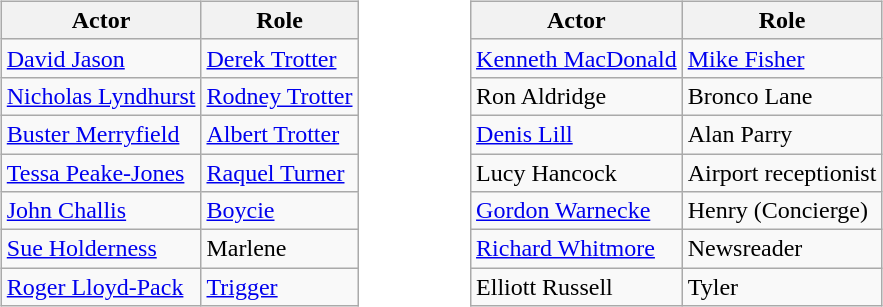<table>
<tr>
<td valign="top"><br><table class="wikitable">
<tr>
<th>Actor</th>
<th>Role</th>
</tr>
<tr>
<td><a href='#'>David Jason</a></td>
<td><a href='#'>Derek Trotter</a></td>
</tr>
<tr>
<td><a href='#'>Nicholas Lyndhurst</a></td>
<td><a href='#'>Rodney Trotter</a></td>
</tr>
<tr>
<td><a href='#'>Buster Merryfield</a></td>
<td><a href='#'>Albert Trotter</a></td>
</tr>
<tr>
<td><a href='#'>Tessa Peake-Jones</a></td>
<td><a href='#'>Raquel Turner</a></td>
</tr>
<tr>
<td><a href='#'>John Challis</a></td>
<td><a href='#'>Boycie</a></td>
</tr>
<tr>
<td><a href='#'>Sue Holderness</a></td>
<td>Marlene</td>
</tr>
<tr>
<td><a href='#'>Roger Lloyd-Pack</a></td>
<td><a href='#'>Trigger</a></td>
</tr>
</table>
</td>
<td width="50"> </td>
<td valign="top"><br><table class="wikitable">
<tr>
<th>Actor</th>
<th>Role</th>
</tr>
<tr>
<td><a href='#'>Kenneth MacDonald</a></td>
<td><a href='#'>Mike Fisher</a></td>
</tr>
<tr>
<td>Ron Aldridge</td>
<td>Bronco Lane</td>
</tr>
<tr>
<td><a href='#'>Denis Lill</a></td>
<td>Alan Parry</td>
</tr>
<tr>
<td>Lucy Hancock</td>
<td>Airport receptionist</td>
</tr>
<tr>
<td><a href='#'>Gordon Warnecke</a></td>
<td>Henry (Concierge)</td>
</tr>
<tr>
<td><a href='#'>Richard Whitmore</a></td>
<td>Newsreader</td>
</tr>
<tr>
<td>Elliott Russell</td>
<td>Tyler</td>
</tr>
</table>
</td>
</tr>
</table>
